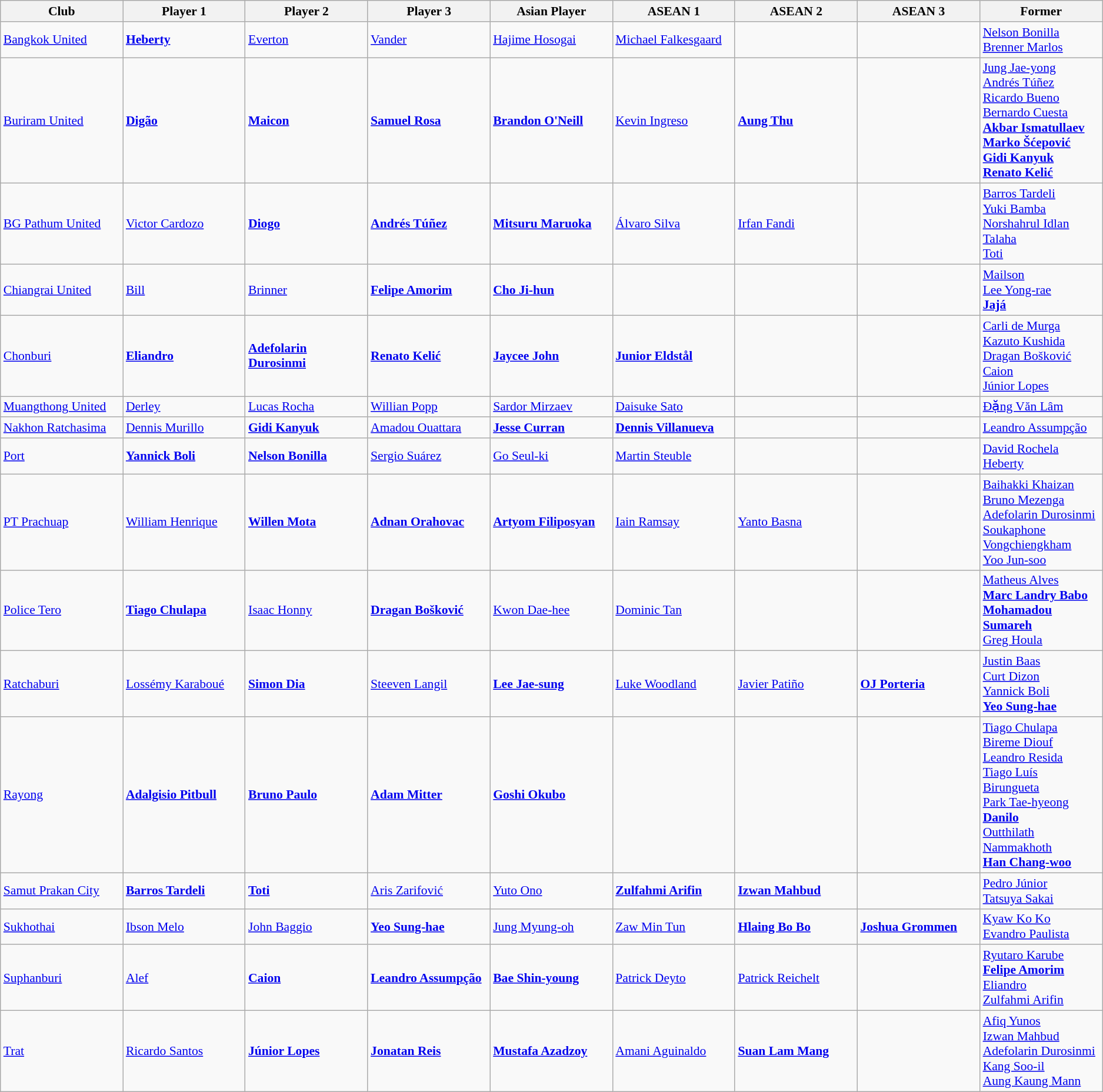<table class="wikitable sortable" style="font-size:90%;">
<tr>
<th style="width:10%">Club</th>
<th style="width:10%">Player 1</th>
<th style="width:10%">Player 2</th>
<th style="width:10%">Player 3</th>
<th style="width:10%">Asian Player</th>
<th style="width:10%">ASEAN 1</th>
<th style="width:10%">ASEAN 2</th>
<th style="width:10%">ASEAN 3</th>
<th style="width:10%">Former</th>
</tr>
<tr>
<td><a href='#'>Bangkok United</a></td>
<td> <strong><a href='#'>Heberty</a></strong></td>
<td> <a href='#'>Everton</a></td>
<td> <a href='#'>Vander</a></td>
<td> <a href='#'>Hajime Hosogai</a></td>
<td> <a href='#'>Michael Falkesgaard</a></td>
<td></td>
<td></td>
<td> <a href='#'>Nelson Bonilla</a> <br>  <a href='#'>Brenner Marlos</a></td>
</tr>
<tr>
<td><a href='#'>Buriram United</a></td>
<td> <strong><a href='#'>Digão</a></strong></td>
<td> <strong><a href='#'>Maicon</a></strong></td>
<td> <strong><a href='#'>Samuel Rosa</a></strong></td>
<td> <strong><a href='#'>Brandon O'Neill</a></strong></td>
<td> <a href='#'>Kevin Ingreso</a></td>
<td> <strong><a href='#'>Aung Thu</a></strong></td>
<td></td>
<td> <a href='#'>Jung Jae-yong</a> <br>  <a href='#'>Andrés Túñez</a> <br>  <a href='#'>Ricardo Bueno</a> <br>  <a href='#'>Bernardo Cuesta</a> <br>  <strong><a href='#'>Akbar Ismatullaev</a></strong> <br>  <strong><a href='#'>Marko Šćepović</a></strong><br>  <strong><a href='#'>Gidi Kanyuk</a></strong><br>  <strong><a href='#'>Renato Kelić</a></strong></td>
</tr>
<tr>
<td><a href='#'>BG Pathum United</a></td>
<td> <a href='#'>Victor Cardozo</a></td>
<td> <strong><a href='#'>Diogo</a></strong></td>
<td> <strong><a href='#'>Andrés Túñez</a> </strong></td>
<td><strong><a href='#'>Mitsuru Maruoka</a></strong></td>
<td> <a href='#'>Álvaro Silva</a></td>
<td> <a href='#'>Irfan Fandi</a></td>
<td></td>
<td> <a href='#'>Barros Tardeli</a> <br>  <a href='#'>Yuki Bamba</a> <br>  <a href='#'>Norshahrul Idlan Talaha</a> <br>  <a href='#'>Toti</a></td>
</tr>
<tr>
<td><a href='#'>Chiangrai United</a></td>
<td> <a href='#'>Bill</a></td>
<td> <a href='#'>Brinner</a></td>
<td> <strong><a href='#'>Felipe Amorim</a></strong></td>
<td> <strong><a href='#'>Cho Ji-hun</a></strong></td>
<td></td>
<td></td>
<td></td>
<td> <a href='#'>Mailson</a> <br>  <a href='#'>Lee Yong-rae</a> <br>  <strong><a href='#'>Jajá</a></strong></td>
</tr>
<tr>
<td><a href='#'>Chonburi</a></td>
<td> <strong><a href='#'>Eliandro</a></strong></td>
<td> <strong><a href='#'>Adefolarin Durosinmi</a></strong></td>
<td> <strong><a href='#'>Renato Kelić</a></strong></td>
<td> <strong><a href='#'>Jaycee John</a></strong></td>
<td> <strong><a href='#'>Junior Eldstål</a></strong></td>
<td></td>
<td></td>
<td> <a href='#'>Carli de Murga</a> <br>  <a href='#'>Kazuto Kushida</a> <br>  <a href='#'>Dragan Bošković</a> <br>  <a href='#'>Caion</a> <br>  <a href='#'>Júnior Lopes</a></td>
</tr>
<tr>
<td><a href='#'>Muangthong United</a></td>
<td> <a href='#'>Derley</a></td>
<td> <a href='#'>Lucas Rocha</a></td>
<td> <a href='#'>Willian Popp</a></td>
<td> <a href='#'>Sardor Mirzaev</a></td>
<td> <a href='#'>Daisuke Sato</a></td>
<td></td>
<td></td>
<td> <a href='#'>Đặng Văn Lâm</a></td>
</tr>
<tr>
<td><a href='#'>Nakhon Ratchasima</a></td>
<td> <a href='#'>Dennis Murillo</a></td>
<td> <strong><a href='#'>Gidi Kanyuk</a></strong></td>
<td> <a href='#'>Amadou Ouattara</a></td>
<td> <strong><a href='#'>Jesse Curran</a></strong></td>
<td> <strong><a href='#'>Dennis Villanueva</a></strong></td>
<td></td>
<td></td>
<td> <a href='#'>Leandro Assumpção</a></td>
</tr>
<tr>
<td><a href='#'>Port</a></td>
<td> <strong><a href='#'>Yannick Boli</a></strong></td>
<td> <strong><a href='#'>Nelson Bonilla</a></strong></td>
<td> <a href='#'>Sergio Suárez</a></td>
<td> <a href='#'>Go Seul-ki</a></td>
<td> <a href='#'>Martin Steuble</a></td>
<td></td>
<td></td>
<td> <a href='#'>David Rochela</a> <br>  <a href='#'>Heberty</a></td>
</tr>
<tr>
<td><a href='#'>PT Prachuap</a></td>
<td> <a href='#'>William Henrique</a></td>
<td> <strong><a href='#'>Willen Mota</a></strong></td>
<td> <strong><a href='#'>Adnan Orahovac</a></strong></td>
<td> <strong><a href='#'>Artyom Filiposyan</a></strong></td>
<td> <a href='#'>Iain Ramsay</a></td>
<td> <a href='#'>Yanto Basna</a></td>
<td></td>
<td> <a href='#'>Baihakki Khaizan</a> <br>  <a href='#'>Bruno Mezenga</a> <br>  <a href='#'>Adefolarin Durosinmi</a> <br>  <a href='#'>Soukaphone Vongchiengkham</a> <br>  <a href='#'>Yoo Jun-soo</a></td>
</tr>
<tr>
<td><a href='#'>Police Tero</a></td>
<td><strong> <a href='#'>Tiago Chulapa</a></strong></td>
<td> <a href='#'>Isaac Honny</a></td>
<td> <strong><a href='#'>Dragan Bošković</a></strong></td>
<td> <a href='#'>Kwon Dae-hee</a></td>
<td> <a href='#'>Dominic Tan</a></td>
<td></td>
<td></td>
<td> <a href='#'>Matheus Alves</a> <br>  <strong><a href='#'>Marc Landry Babo</a></strong> <br>  <strong><a href='#'>Mohamadou Sumareh</a></strong> <br>  <a href='#'>Greg Houla</a></td>
</tr>
<tr>
<td><a href='#'>Ratchaburi</a></td>
<td> <a href='#'>Lossémy Karaboué</a></td>
<td> <strong><a href='#'>Simon Dia</a></strong></td>
<td> <a href='#'>Steeven Langil</a></td>
<td> <strong><a href='#'>Lee Jae-sung</a></strong></td>
<td> <a href='#'>Luke Woodland</a></td>
<td> <a href='#'>Javier Patiño</a></td>
<td> <strong><a href='#'>OJ Porteria</a></strong></td>
<td><a href='#'>Justin Baas</a><br><a href='#'>Curt Dizon</a><br> <a href='#'>Yannick Boli</a><br> <strong><a href='#'>Yeo Sung-hae</a></strong></td>
</tr>
<tr>
<td><a href='#'>Rayong</a></td>
<td> <strong><a href='#'>Adalgisio Pitbull</a></strong></td>
<td> <strong><a href='#'>Bruno Paulo</a></strong></td>
<td> <strong><a href='#'>Adam Mitter</a></strong></td>
<td> <strong><a href='#'>Goshi Okubo</a></strong></td>
<td></td>
<td></td>
<td></td>
<td> <a href='#'>Tiago Chulapa</a> <br>  <a href='#'>Bireme Diouf</a> <br>  <a href='#'>Leandro Resida</a> <br>  <a href='#'>Tiago Luís</a> <br>  <a href='#'>Birungueta</a> <br>  <a href='#'>Park Tae-hyeong</a> <br>  <strong><a href='#'>Danilo</a></strong> <br>  <a href='#'>Outthilath Nammakhoth</a> <br>  <strong><a href='#'>Han Chang-woo</a></strong></td>
</tr>
<tr>
<td><a href='#'>Samut Prakan City</a></td>
<td> <strong><a href='#'>Barros Tardeli</a></strong></td>
<td> <strong><a href='#'>Toti</a></strong></td>
<td> <a href='#'>Aris Zarifović</a></td>
<td> <a href='#'>Yuto Ono</a></td>
<td> <strong><a href='#'>Zulfahmi Arifin</a> </strong></td>
<td> <strong><a href='#'>Izwan Mahbud</a> </strong></td>
<td></td>
<td> <a href='#'>Pedro Júnior</a> <br>  <a href='#'>Tatsuya Sakai</a></td>
</tr>
<tr>
<td><a href='#'>Sukhothai</a></td>
<td> <a href='#'>Ibson Melo</a></td>
<td> <a href='#'>John Baggio</a></td>
<td> <strong><a href='#'>Yeo Sung-hae</a></strong></td>
<td> <a href='#'>Jung Myung-oh</a></td>
<td> <a href='#'>Zaw Min Tun</a></td>
<td> <strong><a href='#'>Hlaing Bo Bo</a></strong></td>
<td> <strong><a href='#'>Joshua Grommen</a></strong></td>
<td> <a href='#'>Kyaw Ko Ko</a> <br>  <a href='#'>Evandro Paulista</a></td>
</tr>
<tr>
<td><a href='#'>Suphanburi</a></td>
<td> <a href='#'>Alef</a></td>
<td> <strong><a href='#'>Caion</a></strong></td>
<td> <strong><a href='#'>Leandro Assumpção</a></strong></td>
<td> <strong><a href='#'>Bae Shin-young</a> </strong></td>
<td> <a href='#'>Patrick Deyto</a></td>
<td> <a href='#'>Patrick Reichelt</a></td>
<td></td>
<td> <a href='#'>Ryutaro Karube</a> <br>  <strong><a href='#'>Felipe Amorim</a></strong> <br>  <a href='#'>Eliandro</a> <br>  <a href='#'>Zulfahmi Arifin</a></td>
</tr>
<tr>
<td><a href='#'>Trat</a></td>
<td> <a href='#'>Ricardo Santos</a></td>
<td> <strong><a href='#'>Júnior Lopes</a></strong></td>
<td> <strong><a href='#'>Jonatan Reis</a></strong></td>
<td> <strong><a href='#'>Mustafa Azadzoy</a></strong></td>
<td> <a href='#'>Amani Aguinaldo</a></td>
<td> <strong><a href='#'>Suan Lam Mang</a></strong></td>
<td></td>
<td> <a href='#'>Afiq Yunos</a> <br>  <a href='#'>Izwan Mahbud</a> <br>  <a href='#'>Adefolarin Durosinmi</a> <br>  <a href='#'>Kang Soo-il</a> <br>  <a href='#'>Aung Kaung Mann</a></td>
</tr>
</table>
